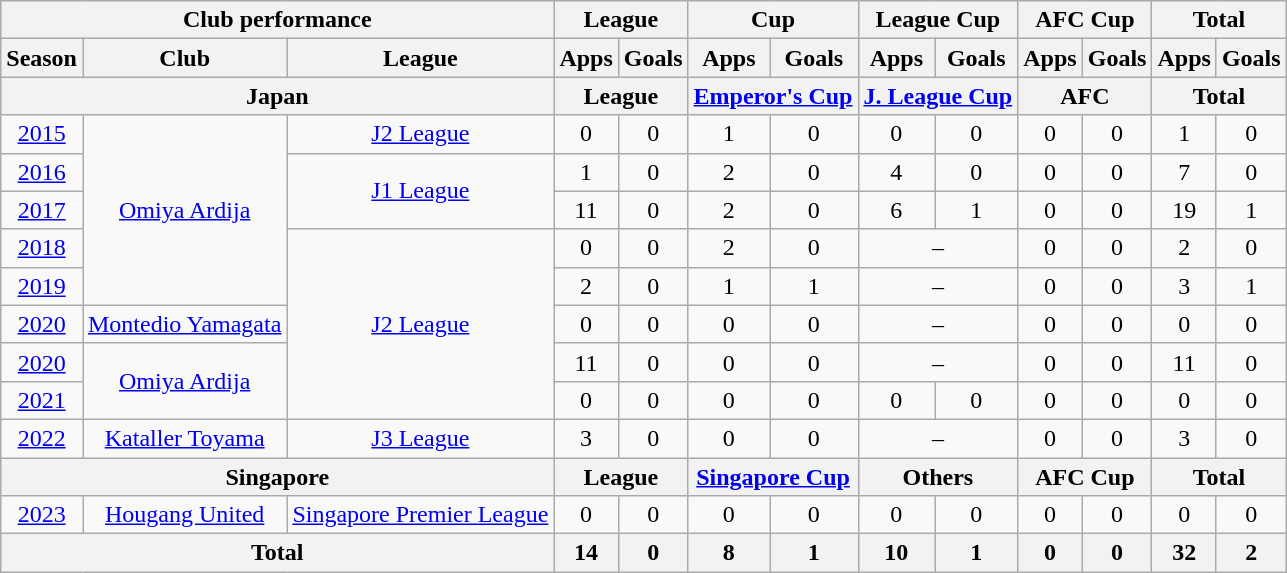<table class="wikitable" style="text-align:center;">
<tr>
<th colspan=3>Club performance</th>
<th colspan=2>League</th>
<th colspan=2>Cup</th>
<th colspan=2>League Cup</th>
<th colspan=2>AFC Cup</th>
<th colspan=2>Total</th>
</tr>
<tr>
<th>Season</th>
<th>Club</th>
<th>League</th>
<th>Apps</th>
<th>Goals</th>
<th>Apps</th>
<th>Goals</th>
<th>Apps</th>
<th>Goals</th>
<th>Apps</th>
<th>Goals</th>
<th>Apps</th>
<th>Goals</th>
</tr>
<tr>
<th colspan=3>Japan</th>
<th colspan=2>League</th>
<th colspan=2><a href='#'>Emperor's Cup</a></th>
<th colspan=2><a href='#'>J. League Cup</a></th>
<th colspan=2>AFC</th>
<th colspan=2>Total</th>
</tr>
<tr>
<td><a href='#'>2015</a></td>
<td rowspan="5"><a href='#'>Omiya Ardija</a></td>
<td rowspan="1"><a href='#'>J2 League</a></td>
<td>0</td>
<td>0</td>
<td>1</td>
<td>0</td>
<td>0</td>
<td>0</td>
<td>0</td>
<td>0</td>
<td>1</td>
<td>0</td>
</tr>
<tr>
<td><a href='#'>2016</a></td>
<td rowspan="2"><a href='#'>J1 League</a></td>
<td>1</td>
<td>0</td>
<td>2</td>
<td>0</td>
<td>4</td>
<td>0</td>
<td>0</td>
<td>0</td>
<td>7</td>
<td>0</td>
</tr>
<tr>
<td><a href='#'>2017</a></td>
<td>11</td>
<td>0</td>
<td>2</td>
<td>0</td>
<td>6</td>
<td>1</td>
<td>0</td>
<td>0</td>
<td>19</td>
<td>1</td>
</tr>
<tr>
<td><a href='#'>2018</a></td>
<td rowspan="5"><a href='#'>J2 League</a></td>
<td>0</td>
<td>0</td>
<td>2</td>
<td>0</td>
<td colspan="2">–</td>
<td>0</td>
<td>0</td>
<td>2</td>
<td>0</td>
</tr>
<tr>
<td><a href='#'>2019</a></td>
<td>2</td>
<td>0</td>
<td>1</td>
<td>1</td>
<td colspan="2">–</td>
<td>0</td>
<td>0</td>
<td>3</td>
<td>1</td>
</tr>
<tr>
<td><a href='#'>2020</a></td>
<td rowspan="1"><a href='#'>Montedio Yamagata</a></td>
<td>0</td>
<td>0</td>
<td>0</td>
<td>0</td>
<td colspan="2">–</td>
<td>0</td>
<td>0</td>
<td>0</td>
<td>0</td>
</tr>
<tr>
<td><a href='#'>2020</a></td>
<td rowspan="2"><a href='#'>Omiya Ardija</a></td>
<td>11</td>
<td>0</td>
<td>0</td>
<td>0</td>
<td colspan="2">–</td>
<td>0</td>
<td>0</td>
<td>11</td>
<td>0</td>
</tr>
<tr>
<td><a href='#'>2021</a></td>
<td>0</td>
<td>0</td>
<td>0</td>
<td>0</td>
<td>0</td>
<td>0</td>
<td>0</td>
<td>0</td>
<td>0</td>
<td>0</td>
</tr>
<tr>
<td><a href='#'>2022</a></td>
<td rowspan="1"><a href='#'>Kataller Toyama</a></td>
<td rowspan="1"><a href='#'>J3 League</a></td>
<td>3</td>
<td>0</td>
<td>0</td>
<td>0</td>
<td colspan="2">–</td>
<td>0</td>
<td>0</td>
<td>3</td>
<td>0</td>
</tr>
<tr>
<th colspan=3>Singapore</th>
<th colspan=2>League</th>
<th colspan=2><a href='#'>Singapore Cup</a></th>
<th colspan=2>Others</th>
<th colspan=2>AFC Cup</th>
<th colspan=2>Total</th>
</tr>
<tr>
<td><a href='#'>2023</a></td>
<td><a href='#'>Hougang United</a></td>
<td><a href='#'>Singapore Premier League</a></td>
<td>0</td>
<td>0</td>
<td>0</td>
<td>0</td>
<td>0</td>
<td>0</td>
<td>0</td>
<td>0</td>
<td>0</td>
<td>0</td>
</tr>
<tr>
<th colspan=3>Total</th>
<th>14</th>
<th>0</th>
<th>8</th>
<th>1</th>
<th>10</th>
<th>1</th>
<th>0</th>
<th>0</th>
<th>32</th>
<th>2</th>
</tr>
</table>
